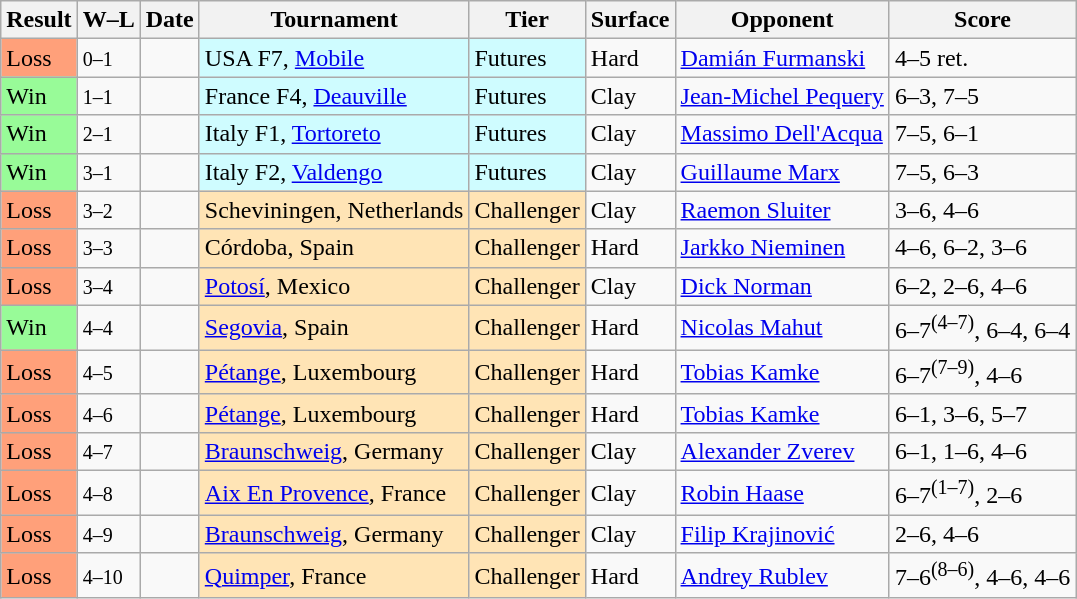<table class="sortable wikitable">
<tr>
<th>Result</th>
<th class="unsortable">W–L</th>
<th>Date</th>
<th>Tournament</th>
<th>Tier</th>
<th>Surface</th>
<th>Opponent</th>
<th class="unsortable">Score</th>
</tr>
<tr>
<td bgcolor=FFA07A>Loss</td>
<td><small>0–1</small></td>
<td></td>
<td style="background:#cffcff;">USA F7, <a href='#'>Mobile</a></td>
<td style="background:#cffcff;">Futures</td>
<td>Hard</td>
<td> <a href='#'>Damián Furmanski</a></td>
<td>4–5 ret.</td>
</tr>
<tr>
<td bgcolor=98FB98>Win</td>
<td><small>1–1</small></td>
<td></td>
<td style="background:#cffcff;">France F4, <a href='#'>Deauville</a></td>
<td style="background:#cffcff;">Futures</td>
<td>Clay</td>
<td> <a href='#'>Jean-Michel Pequery</a></td>
<td>6–3, 7–5</td>
</tr>
<tr>
<td bgcolor=98FB98>Win</td>
<td><small>2–1</small></td>
<td></td>
<td style="background:#cffcff;">Italy F1, <a href='#'>Tortoreto</a></td>
<td style="background:#cffcff;">Futures</td>
<td>Clay</td>
<td> <a href='#'>Massimo Dell'Acqua</a></td>
<td>7–5, 6–1</td>
</tr>
<tr>
<td bgcolor=98FB98>Win</td>
<td><small>3–1</small></td>
<td></td>
<td style="background:#cffcff;">Italy F2, <a href='#'>Valdengo</a></td>
<td style="background:#cffcff;">Futures</td>
<td>Clay</td>
<td> <a href='#'>Guillaume Marx</a></td>
<td>7–5, 6–3</td>
</tr>
<tr>
<td bgcolor=FFA07A>Loss</td>
<td><small>3–2</small></td>
<td></td>
<td style="background:moccasin;">Scheviningen, Netherlands</td>
<td style="background:moccasin;">Challenger</td>
<td>Clay</td>
<td> <a href='#'>Raemon Sluiter</a></td>
<td>3–6, 4–6</td>
</tr>
<tr>
<td bgcolor=FFA07A>Loss</td>
<td><small>3–3</small></td>
<td></td>
<td style="background:moccasin;">Córdoba, Spain</td>
<td style="background:moccasin;">Challenger</td>
<td>Hard</td>
<td> <a href='#'>Jarkko Nieminen</a></td>
<td>4–6, 6–2, 3–6</td>
</tr>
<tr>
<td bgcolor=FFA07A>Loss</td>
<td><small>3–4</small></td>
<td></td>
<td style="background:moccasin;"><a href='#'>Potosí</a>, Mexico</td>
<td style="background:moccasin;">Challenger</td>
<td>Clay</td>
<td> <a href='#'>Dick Norman</a></td>
<td>6–2, 2–6, 4–6</td>
</tr>
<tr>
<td bgcolor=98FB98>Win</td>
<td><small>4–4</small></td>
<td></td>
<td style="background:moccasin;"><a href='#'>Segovia</a>, Spain</td>
<td style="background:moccasin;">Challenger</td>
<td>Hard</td>
<td> <a href='#'>Nicolas Mahut</a></td>
<td>6–7<sup>(4–7)</sup>, 6–4, 6–4</td>
</tr>
<tr>
<td bgcolor=FFA07A>Loss</td>
<td><small>4–5</small></td>
<td></td>
<td style="background:moccasin;"><a href='#'>Pétange</a>, Luxembourg</td>
<td style="background:moccasin;">Challenger</td>
<td>Hard</td>
<td> <a href='#'>Tobias Kamke</a></td>
<td>6–7<sup>(7–9)</sup>, 4–6</td>
</tr>
<tr>
<td bgcolor=FFA07A>Loss</td>
<td><small>4–6</small></td>
<td></td>
<td style="background:moccasin;"><a href='#'>Pétange</a>, Luxembourg</td>
<td style="background:moccasin;">Challenger</td>
<td>Hard</td>
<td> <a href='#'>Tobias Kamke</a></td>
<td>6–1, 3–6, 5–7</td>
</tr>
<tr>
<td bgcolor=FFA07A>Loss</td>
<td><small>4–7</small></td>
<td></td>
<td style="background:moccasin;"><a href='#'>Braunschweig</a>, Germany</td>
<td style="background:moccasin;">Challenger</td>
<td>Clay</td>
<td> <a href='#'>Alexander Zverev</a></td>
<td>6–1, 1–6, 4–6</td>
</tr>
<tr>
<td bgcolor=FFA07A>Loss</td>
<td><small>4–8</small></td>
<td></td>
<td style="background:moccasin;"><a href='#'>Aix En Provence</a>, France</td>
<td style="background:moccasin;">Challenger</td>
<td>Clay</td>
<td> <a href='#'>Robin Haase</a></td>
<td>6–7<sup>(1–7)</sup>, 2–6</td>
</tr>
<tr>
<td bgcolor=FFA07A>Loss</td>
<td><small>4–9</small></td>
<td></td>
<td style="background:moccasin;"><a href='#'>Braunschweig</a>, Germany</td>
<td style="background:moccasin;">Challenger</td>
<td>Clay</td>
<td> <a href='#'>Filip Krajinović</a></td>
<td>2–6, 4–6</td>
</tr>
<tr>
<td bgcolor=FFA07A>Loss</td>
<td><small>4–10</small></td>
<td></td>
<td style="background:moccasin;"><a href='#'>Quimper</a>, France</td>
<td style="background:moccasin;">Challenger</td>
<td>Hard</td>
<td> <a href='#'>Andrey Rublev</a></td>
<td>7–6<sup>(8–6)</sup>, 4–6, 4–6</td>
</tr>
</table>
